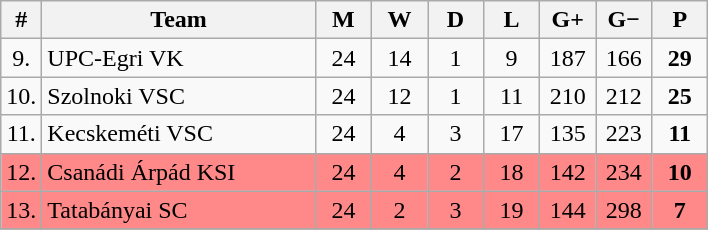<table class="wikitable" style="text-align: center;">
<tr>
<th width="15">#</th>
<th width="175">Team</th>
<th width="30">M</th>
<th width="30">W</th>
<th width="30">D</th>
<th width="30">L</th>
<th width="30">G+</th>
<th width="30">G−</th>
<th width="30">P</th>
</tr>
<tr>
<td>9.</td>
<td align="left">UPC-Egri VK</td>
<td>24</td>
<td>14</td>
<td>1</td>
<td>9</td>
<td>187</td>
<td>166</td>
<td><strong>29</strong></td>
</tr>
<tr>
<td>10.</td>
<td align="left">Szolnoki VSC</td>
<td>24</td>
<td>12</td>
<td>1</td>
<td>11</td>
<td>210</td>
<td>212</td>
<td><strong>25</strong></td>
</tr>
<tr>
<td>11.</td>
<td align="left">Kecskeméti VSC</td>
<td>24</td>
<td>4</td>
<td>3</td>
<td>17</td>
<td>135</td>
<td>223</td>
<td><strong>11</strong></td>
</tr>
<tr style="background: #FF8888;">
<td>12.</td>
<td align="left">Csanádi Árpád KSI</td>
<td>24</td>
<td>4</td>
<td>2</td>
<td>18</td>
<td>142</td>
<td>234</td>
<td><strong>10</strong></td>
</tr>
<tr style="background: #FF8888;">
<td>13.</td>
<td align="left">Tatabányai SC</td>
<td>24</td>
<td>2</td>
<td>3</td>
<td>19</td>
<td>144</td>
<td>298</td>
<td><strong>7</strong></td>
</tr>
<tr>
</tr>
</table>
